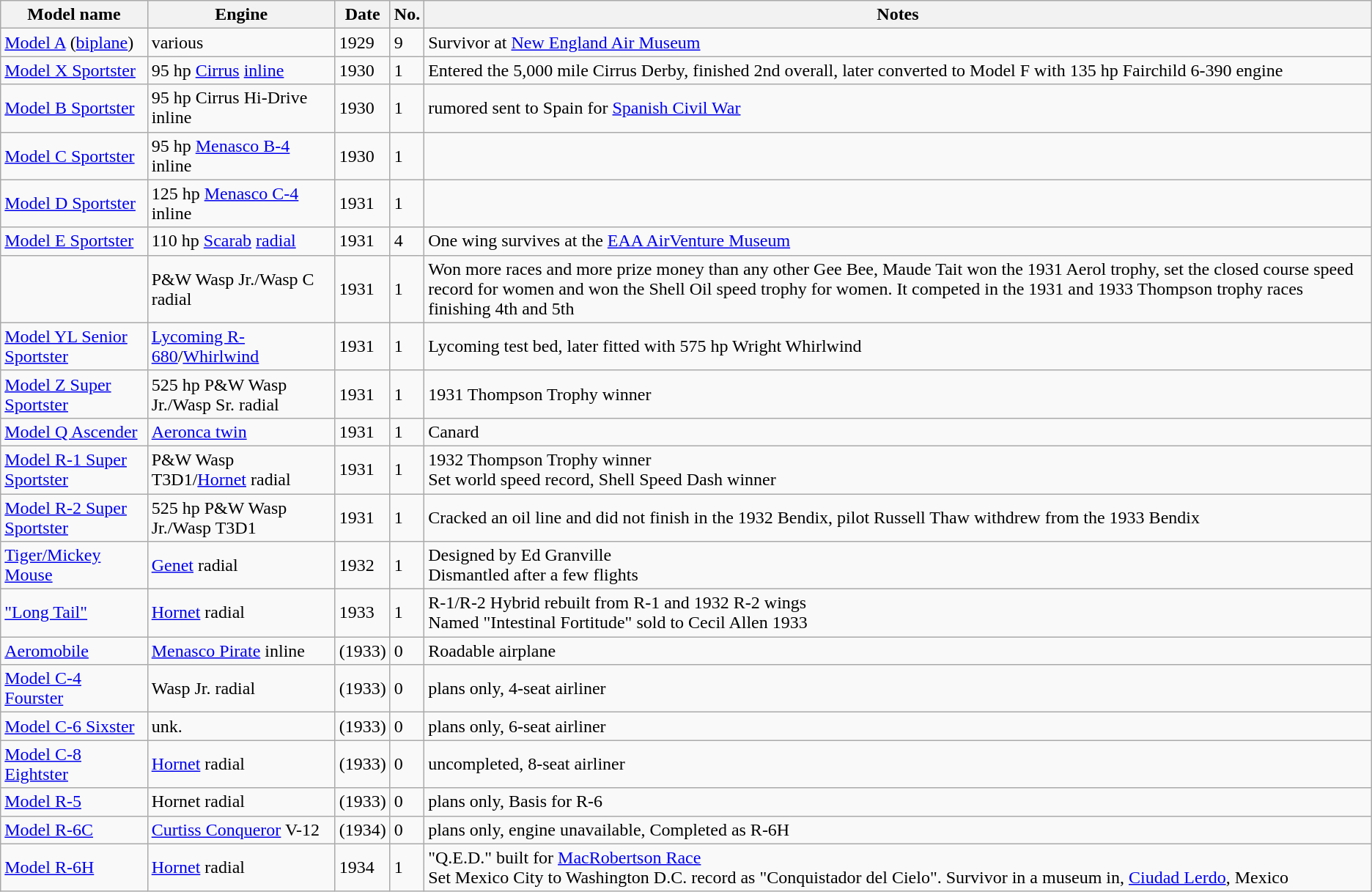<table class="wikitable sortable">
<tr>
<th>Model name</th>
<th>Engine</th>
<th>Date</th>
<th>No.</th>
<th>Notes</th>
</tr>
<tr>
<td><a href='#'>Model A</a> (<a href='#'>biplane</a>)</td>
<td>various</td>
<td>1929</td>
<td>9</td>
<td>Survivor at <a href='#'>New England Air Museum</a></td>
</tr>
<tr>
<td><a href='#'>Model X Sportster</a></td>
<td>95 hp <a href='#'>Cirrus</a> <a href='#'>inline</a></td>
<td>1930</td>
<td>1</td>
<td>Entered the 5,000 mile Cirrus Derby, finished 2nd overall, later converted to Model F with 135 hp Fairchild 6-390 engine</td>
</tr>
<tr>
<td><a href='#'>Model B Sportster</a></td>
<td>95 hp Cirrus Hi-Drive inline</td>
<td>1930</td>
<td>1</td>
<td>rumored sent to Spain for <a href='#'>Spanish Civil War</a></td>
</tr>
<tr>
<td><a href='#'>Model C Sportster</a></td>
<td>95 hp <a href='#'>Menasco B-4</a> inline</td>
<td>1930</td>
<td>1</td>
<td></td>
</tr>
<tr>
<td><a href='#'>Model D Sportster</a></td>
<td>125 hp <a href='#'>Menasco C-4</a> inline</td>
<td>1931</td>
<td>1</td>
<td></td>
</tr>
<tr>
<td><a href='#'>Model E Sportster</a></td>
<td>110 hp <a href='#'>Scarab</a> <a href='#'>radial</a></td>
<td>1931</td>
<td>4</td>
<td>One wing survives at the <a href='#'>EAA AirVenture Museum</a></td>
</tr>
<tr>
<td><a href='#'></a></td>
<td>P&W Wasp Jr./Wasp C radial</td>
<td>1931</td>
<td>1</td>
<td>Won more races and more prize money than any other Gee Bee, Maude Tait won the 1931 Aerol trophy, set the closed course speed record for women and won the Shell Oil speed trophy for women. It competed in the 1931 and 1933 Thompson trophy races finishing 4th and 5th</td>
</tr>
<tr>
<td><a href='#'>Model YL Senior Sportster</a></td>
<td><a href='#'>Lycoming R-680</a>/<a href='#'>Whirlwind</a></td>
<td>1931</td>
<td>1</td>
<td>Lycoming test bed, later fitted with 575 hp Wright Whirlwind</td>
</tr>
<tr>
<td><a href='#'>Model Z Super Sportster</a></td>
<td>525 hp P&W Wasp Jr./Wasp Sr. radial</td>
<td>1931</td>
<td>1</td>
<td>1931 Thompson Trophy winner</td>
</tr>
<tr>
<td><a href='#'>Model Q Ascender</a></td>
<td><a href='#'>Aeronca twin</a></td>
<td>1931</td>
<td>1</td>
<td>Canard</td>
</tr>
<tr>
<td><a href='#'>Model R-1 Super Sportster</a></td>
<td>P&W Wasp T3D1/<a href='#'>Hornet</a> radial</td>
<td>1931</td>
<td>1</td>
<td>1932 Thompson Trophy winner<br>Set world speed record, Shell Speed Dash winner</td>
</tr>
<tr>
<td><a href='#'>Model R-2 Super Sportster</a></td>
<td>525 hp P&W Wasp Jr./Wasp T3D1</td>
<td>1931</td>
<td>1</td>
<td>Cracked an oil line and did not finish in the 1932 Bendix, pilot Russell Thaw withdrew from the 1933 Bendix</td>
</tr>
<tr>
<td><a href='#'>Tiger/Mickey Mouse</a></td>
<td><a href='#'>Genet</a> radial</td>
<td>1932</td>
<td>1</td>
<td>Designed by Ed Granville<br>Dismantled after a few flights</td>
</tr>
<tr>
<td><a href='#'>"Long Tail"</a></td>
<td><a href='#'>Hornet</a> radial</td>
<td>1933</td>
<td>1</td>
<td>R-1/R-2 Hybrid rebuilt from R-1 and 1932 R-2 wings<br>Named "Intestinal Fortitude" sold to Cecil Allen 1933</td>
</tr>
<tr>
<td><a href='#'>Aeromobile</a></td>
<td><a href='#'>Menasco Pirate</a> inline</td>
<td>(1933)</td>
<td>0</td>
<td>Roadable airplane</td>
</tr>
<tr>
<td><a href='#'>Model C-4 Fourster</a></td>
<td>Wasp Jr. radial</td>
<td>(1933)</td>
<td>0</td>
<td>plans only, 4-seat airliner</td>
</tr>
<tr>
<td><a href='#'>Model C-6 Sixster</a></td>
<td>unk.</td>
<td>(1933)</td>
<td>0</td>
<td>plans only, 6-seat airliner</td>
</tr>
<tr>
<td><a href='#'>Model C-8 Eightster</a></td>
<td><a href='#'>Hornet</a> radial</td>
<td>(1933)</td>
<td>0</td>
<td>uncompleted, 8-seat airliner</td>
</tr>
<tr>
<td><a href='#'>Model R-5</a></td>
<td>Hornet radial</td>
<td>(1933)</td>
<td>0</td>
<td>plans only, Basis for R-6</td>
</tr>
<tr>
<td><a href='#'>Model R-6C</a></td>
<td><a href='#'>Curtiss Conqueror</a> V-12</td>
<td>(1934)</td>
<td>0</td>
<td>plans only, engine unavailable, Completed as R-6H</td>
</tr>
<tr>
<td><a href='#'>Model R-6H</a></td>
<td><a href='#'>Hornet</a> radial</td>
<td>1934</td>
<td>1</td>
<td>"Q.E.D." built for <a href='#'>MacRobertson Race</a><br>Set Mexico City to Washington D.C. record as "Conquistador del Cielo". Survivor in a museum in, <a href='#'>Ciudad Lerdo</a>, Mexico</td>
</tr>
</table>
